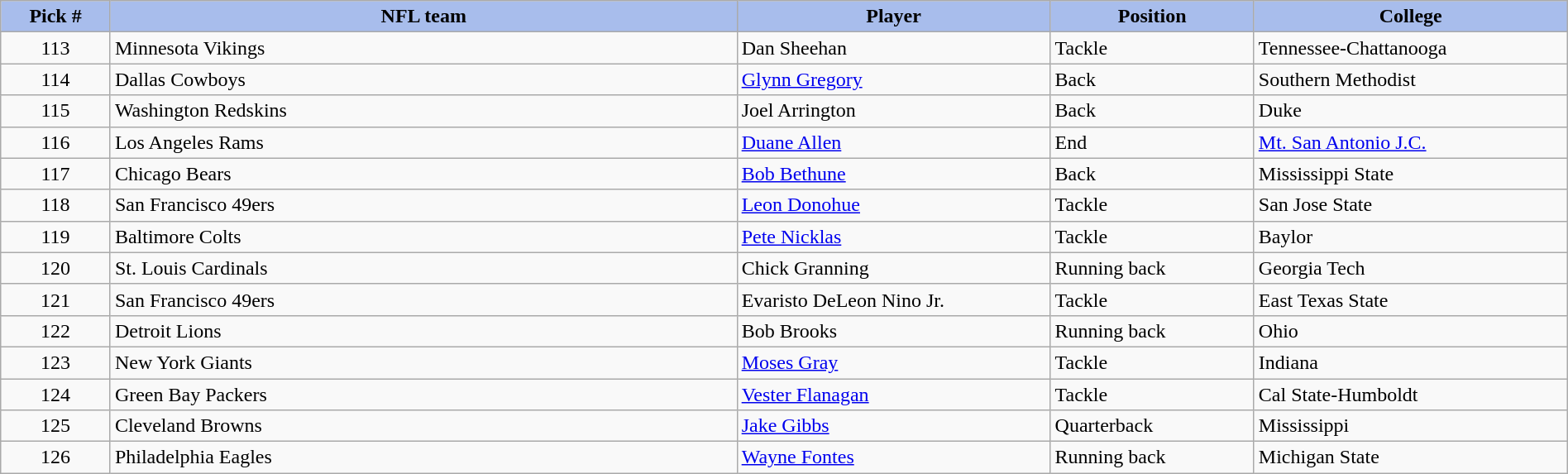<table class="wikitable sortable sortable" style="width: 100%">
<tr>
<th style="background:#A8BDEC;" width=7%>Pick #</th>
<th width=40% style="background:#A8BDEC;">NFL team</th>
<th width=20% style="background:#A8BDEC;">Player</th>
<th width=13% style="background:#A8BDEC;">Position</th>
<th style="background:#A8BDEC;">College</th>
</tr>
<tr>
<td align=center>113</td>
<td>Minnesota Vikings</td>
<td>Dan Sheehan</td>
<td>Tackle</td>
<td>Tennessee-Chattanooga</td>
</tr>
<tr>
<td align=center>114</td>
<td>Dallas Cowboys</td>
<td><a href='#'>Glynn Gregory</a></td>
<td>Back</td>
<td>Southern Methodist</td>
</tr>
<tr>
<td align=center>115</td>
<td>Washington Redskins</td>
<td>Joel Arrington</td>
<td>Back</td>
<td>Duke</td>
</tr>
<tr>
<td align=center>116</td>
<td>Los Angeles Rams</td>
<td><a href='#'>Duane Allen</a></td>
<td>End</td>
<td><a href='#'>Mt. San Antonio J.C.</a></td>
</tr>
<tr>
<td align=center>117</td>
<td>Chicago Bears</td>
<td><a href='#'>Bob Bethune</a></td>
<td>Back</td>
<td>Mississippi State</td>
</tr>
<tr>
<td align=center>118</td>
<td>San Francisco 49ers</td>
<td><a href='#'>Leon Donohue</a></td>
<td>Tackle</td>
<td>San Jose State</td>
</tr>
<tr>
<td align=center>119</td>
<td>Baltimore Colts</td>
<td><a href='#'>Pete Nicklas</a></td>
<td>Tackle</td>
<td>Baylor</td>
</tr>
<tr>
<td align=center>120</td>
<td>St. Louis Cardinals</td>
<td>Chick Granning</td>
<td>Running back</td>
<td>Georgia Tech</td>
</tr>
<tr>
<td align=center>121</td>
<td>San Francisco 49ers</td>
<td>Evaristo DeLeon Nino Jr.</td>
<td>Tackle</td>
<td>East Texas State</td>
</tr>
<tr>
<td align=center>122</td>
<td>Detroit Lions</td>
<td>Bob Brooks</td>
<td>Running back</td>
<td>Ohio</td>
</tr>
<tr>
<td align=center>123</td>
<td>New York Giants</td>
<td><a href='#'>Moses Gray</a></td>
<td>Tackle</td>
<td>Indiana</td>
</tr>
<tr>
<td align=center>124</td>
<td>Green Bay Packers</td>
<td><a href='#'>Vester Flanagan</a></td>
<td>Tackle</td>
<td>Cal State-Humboldt</td>
</tr>
<tr>
<td align=center>125</td>
<td>Cleveland Browns</td>
<td><a href='#'>Jake Gibbs</a></td>
<td>Quarterback</td>
<td>Mississippi</td>
</tr>
<tr>
<td align=center>126</td>
<td>Philadelphia Eagles</td>
<td><a href='#'>Wayne Fontes</a></td>
<td>Running back</td>
<td>Michigan State</td>
</tr>
</table>
